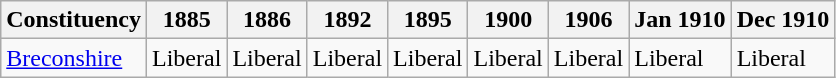<table class="wikitable">
<tr>
<th>Constituency</th>
<th>1885</th>
<th>1886</th>
<th>1892</th>
<th>1895</th>
<th>1900</th>
<th>1906</th>
<th>Jan 1910</th>
<th>Dec 1910</th>
</tr>
<tr>
<td><a href='#'>Breconshire</a></td>
<td bgcolor=>Liberal</td>
<td bgcolor=>Liberal</td>
<td bgcolor=>Liberal</td>
<td bgcolor=>Liberal</td>
<td bgcolor=>Liberal</td>
<td bgcolor=>Liberal</td>
<td bgcolor=>Liberal</td>
<td bgcolor=>Liberal</td>
</tr>
</table>
